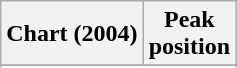<table class="wikitable plainrowheaders" style="text-align:center">
<tr>
<th scope="col">Chart (2004)</th>
<th scope="col">Peak<br> position</th>
</tr>
<tr>
</tr>
<tr>
</tr>
<tr>
</tr>
<tr>
</tr>
<tr>
</tr>
<tr>
</tr>
</table>
